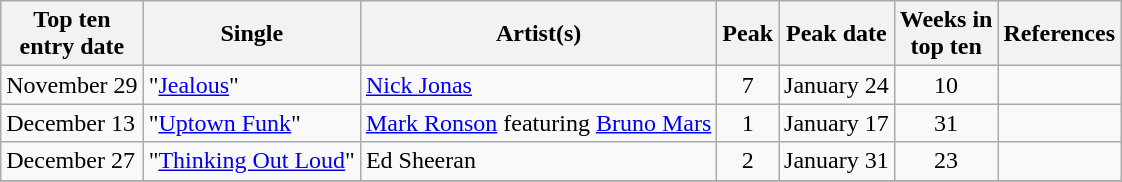<table class="wikitable sortable">
<tr>
<th>Top ten<br>entry date</th>
<th>Single</th>
<th>Artist(s)</th>
<th>Peak</th>
<th>Peak date</th>
<th>Weeks in<br>top ten</th>
<th>References</th>
</tr>
<tr>
<td>November 29</td>
<td>"<a href='#'>Jealous</a>"</td>
<td><a href='#'>Nick Jonas</a></td>
<td align="center">7</td>
<td>January 24</td>
<td align="center">10</td>
<td align=center></td>
</tr>
<tr>
<td>December 13</td>
<td>"<a href='#'>Uptown Funk</a>"</td>
<td><a href='#'>Mark Ronson</a> featuring <a href='#'>Bruno Mars</a></td>
<td align="center">1</td>
<td>January 17</td>
<td align="center">31</td>
<td align="center"></td>
</tr>
<tr>
<td>December 27</td>
<td>"<a href='#'>Thinking Out Loud</a>"</td>
<td>Ed Sheeran</td>
<td align="center">2</td>
<td>January 31</td>
<td align="center">23</td>
<td align="center"></td>
</tr>
<tr>
</tr>
</table>
